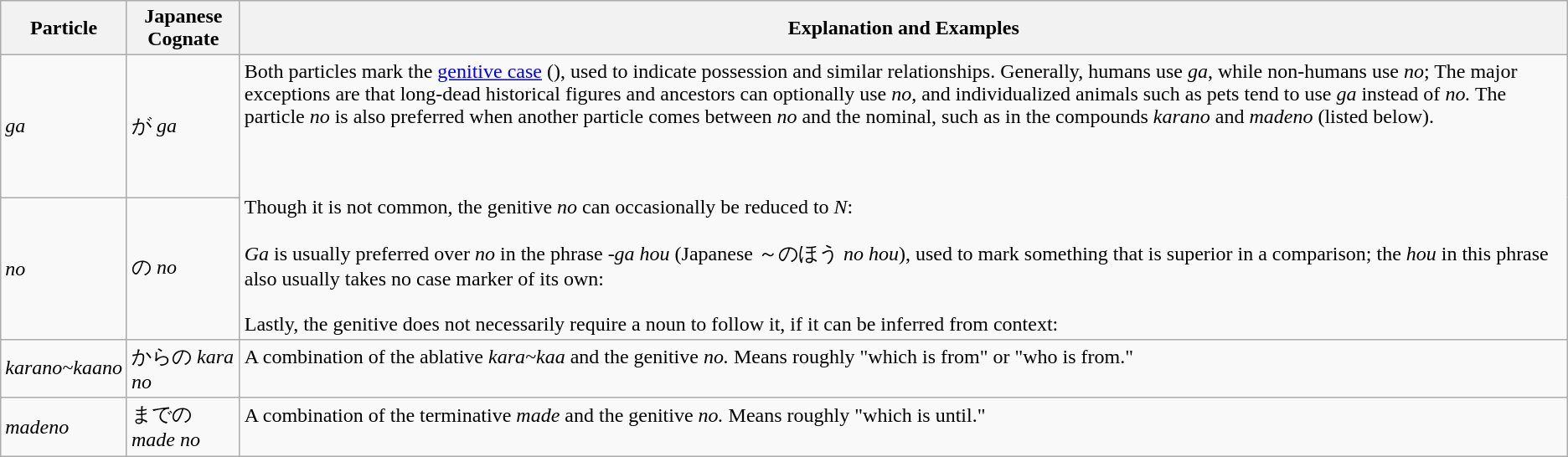<table class="wikitable">
<tr>
<th>Particle</th>
<th>Japanese Cognate</th>
<th>Explanation and Examples</th>
</tr>
<tr>
<td><em>ga</em></td>
<td>が <em>ga</em></td>
<td rowspan="2">Both particles mark the <a href='#'>genitive case</a> (<strong></strong>), used to indicate possession and similar relationships. Generally, humans use <em>ga</em>, while non-humans use <em>no</em>; The major exceptions are that long-dead historical figures and ancestors can optionally use <em>no</em>, and individualized animals such as pets tend to use <em>ga</em> instead of <em>no.</em> The particle <em>no</em> is also preferred when another particle comes between <em>no</em> and the nominal, such as in the compounds <em>karano</em> and <em>madeno</em> (listed below).<br><br><br><br>Though it is not common, the genitive <em>no</em> can occasionally be reduced to <em>N</em>:<br><br><em>Ga</em> is usually preferred over <em>no</em> in the phrase <em>-ga hou</em> (Japanese ～のほう <em>no hou</em>), used to mark something that is superior in a comparison; the <em>hou</em> in this phrase also usually takes no case marker of its own:<br><br>Lastly, the genitive does not necessarily require a noun to follow it, if it can be inferred from context:<br></td>
</tr>
<tr>
<td><em>no</em></td>
<td>の <em>no</em></td>
</tr>
<tr>
<td><em>karano~kaano</em></td>
<td>からの <em>kara no</em></td>
<td>A combination of the ablative <em>kara~kaa</em> and the genitive <em>no.</em> Means roughly "which is from" or "who is from."<br><br></td>
</tr>
<tr>
<td><em>madeno</em></td>
<td>までの <em>made no</em></td>
<td>A combination of the terminative <em>made</em> and the genitive <em>no.</em> Means roughly "which is until."<br><br></td>
</tr>
</table>
